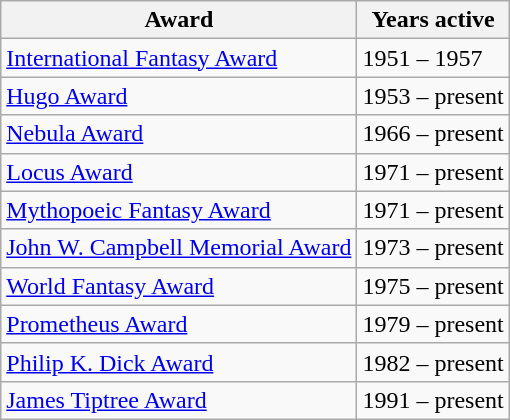<table class="wikitable sortable plainrowheaders">
<tr>
<th>Award</th>
<th>Years active</th>
</tr>
<tr>
<td><a href='#'>International Fantasy Award</a></td>
<td>1951 – 1957</td>
</tr>
<tr>
<td><a href='#'>Hugo Award</a></td>
<td>1953 – present</td>
</tr>
<tr>
<td><a href='#'>Nebula Award</a></td>
<td>1966 – present</td>
</tr>
<tr>
<td><a href='#'>Locus Award</a></td>
<td>1971 – present</td>
</tr>
<tr>
<td><a href='#'>Mythopoeic Fantasy Award</a></td>
<td>1971 – present</td>
</tr>
<tr>
<td><a href='#'>John W. Campbell Memorial Award</a></td>
<td>1973 – present</td>
</tr>
<tr>
<td><a href='#'>World Fantasy Award</a></td>
<td>1975 – present</td>
</tr>
<tr>
<td><a href='#'>Prometheus Award</a></td>
<td>1979 – present</td>
</tr>
<tr>
<td><a href='#'>Philip K. Dick Award</a></td>
<td>1982 – present</td>
</tr>
<tr>
<td><a href='#'>James Tiptree Award</a></td>
<td>1991 – present</td>
</tr>
</table>
